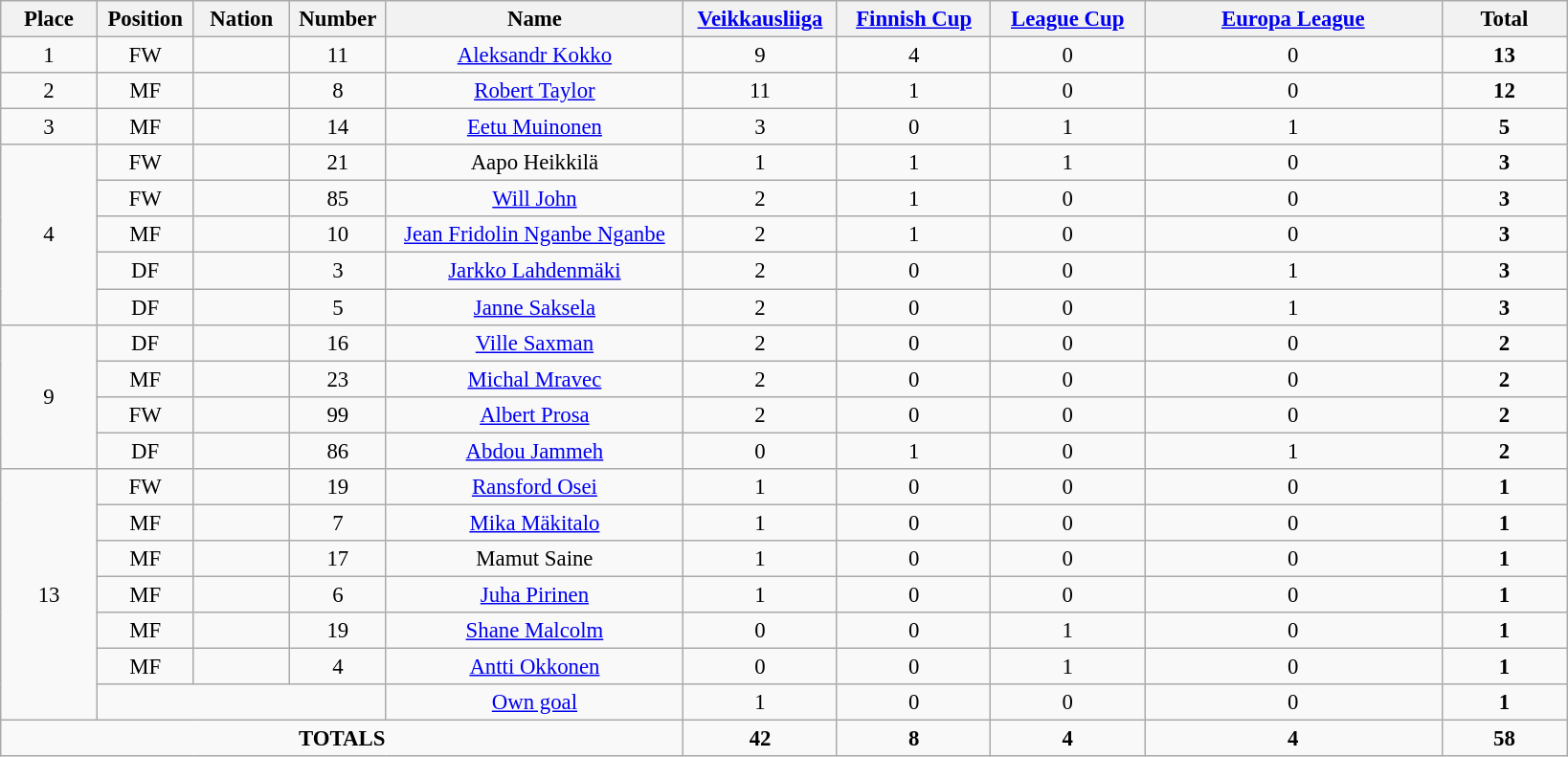<table class="wikitable" style="font-size: 95%; text-align: center;">
<tr>
<th width=60>Place</th>
<th width=60>Position</th>
<th width=60>Nation</th>
<th width=60>Number</th>
<th width=200>Name</th>
<th width=100><a href='#'>Veikkausliiga</a></th>
<th width=100><a href='#'>Finnish Cup</a></th>
<th width=100><a href='#'>League Cup</a></th>
<th width=200><a href='#'>Europa League</a></th>
<th width=80>Total</th>
</tr>
<tr>
<td>1</td>
<td>FW</td>
<td></td>
<td>11</td>
<td><a href='#'>Aleksandr Kokko</a></td>
<td>9</td>
<td>4</td>
<td>0</td>
<td>0</td>
<td><strong>13</strong></td>
</tr>
<tr>
<td>2</td>
<td>MF</td>
<td></td>
<td>8</td>
<td><a href='#'>Robert Taylor</a></td>
<td>11</td>
<td>1</td>
<td>0</td>
<td>0</td>
<td><strong>12</strong></td>
</tr>
<tr>
<td>3</td>
<td>MF</td>
<td></td>
<td>14</td>
<td><a href='#'>Eetu Muinonen</a></td>
<td>3</td>
<td>0</td>
<td>1</td>
<td>1</td>
<td><strong>5</strong></td>
</tr>
<tr>
<td rowspan="5">4</td>
<td>FW</td>
<td></td>
<td>21</td>
<td>Aapo Heikkilä</td>
<td>1</td>
<td>1</td>
<td>1</td>
<td>0</td>
<td><strong>3</strong></td>
</tr>
<tr>
<td>FW</td>
<td></td>
<td>85</td>
<td><a href='#'>Will John</a></td>
<td>2</td>
<td>1</td>
<td>0</td>
<td>0</td>
<td><strong>3</strong></td>
</tr>
<tr>
<td>MF</td>
<td></td>
<td>10</td>
<td><a href='#'>Jean Fridolin Nganbe Nganbe</a></td>
<td>2</td>
<td>1</td>
<td>0</td>
<td>0</td>
<td><strong>3</strong></td>
</tr>
<tr>
<td>DF</td>
<td></td>
<td>3</td>
<td><a href='#'>Jarkko Lahdenmäki</a></td>
<td>2</td>
<td>0</td>
<td>0</td>
<td>1</td>
<td><strong>3</strong></td>
</tr>
<tr>
<td>DF</td>
<td></td>
<td>5</td>
<td><a href='#'>Janne Saksela</a></td>
<td>2</td>
<td>0</td>
<td>0</td>
<td>1</td>
<td><strong>3</strong></td>
</tr>
<tr>
<td rowspan="4">9</td>
<td>DF</td>
<td></td>
<td>16</td>
<td><a href='#'>Ville Saxman</a></td>
<td>2</td>
<td>0</td>
<td>0</td>
<td>0</td>
<td><strong>2</strong></td>
</tr>
<tr>
<td>MF</td>
<td></td>
<td>23</td>
<td><a href='#'>Michal Mravec</a></td>
<td>2</td>
<td>0</td>
<td>0</td>
<td>0</td>
<td><strong>2</strong></td>
</tr>
<tr>
<td>FW</td>
<td></td>
<td>99</td>
<td><a href='#'>Albert Prosa</a></td>
<td>2</td>
<td>0</td>
<td>0</td>
<td>0</td>
<td><strong>2</strong></td>
</tr>
<tr>
<td>DF</td>
<td></td>
<td>86</td>
<td><a href='#'>Abdou Jammeh</a></td>
<td>0</td>
<td>1</td>
<td>0</td>
<td>1</td>
<td><strong>2</strong></td>
</tr>
<tr>
<td rowspan="7">13</td>
<td>FW</td>
<td></td>
<td>19</td>
<td><a href='#'>Ransford Osei</a></td>
<td>1</td>
<td>0</td>
<td>0</td>
<td>0</td>
<td><strong>1</strong></td>
</tr>
<tr>
<td>MF</td>
<td></td>
<td>7</td>
<td><a href='#'>Mika Mäkitalo</a></td>
<td>1</td>
<td>0</td>
<td>0</td>
<td>0</td>
<td><strong>1</strong></td>
</tr>
<tr>
<td>MF</td>
<td></td>
<td>17</td>
<td>Mamut Saine</td>
<td>1</td>
<td>0</td>
<td>0</td>
<td>0</td>
<td><strong>1</strong></td>
</tr>
<tr>
<td>MF</td>
<td></td>
<td>6</td>
<td><a href='#'>Juha Pirinen</a></td>
<td>1</td>
<td>0</td>
<td>0</td>
<td>0</td>
<td><strong>1</strong></td>
</tr>
<tr>
<td>MF</td>
<td></td>
<td>19</td>
<td><a href='#'>Shane Malcolm</a></td>
<td>0</td>
<td>0</td>
<td>1</td>
<td>0</td>
<td><strong>1</strong></td>
</tr>
<tr>
<td>MF</td>
<td></td>
<td>4</td>
<td><a href='#'>Antti Okkonen</a></td>
<td>0</td>
<td>0</td>
<td>1</td>
<td>0</td>
<td><strong>1</strong></td>
</tr>
<tr>
<td colspan="3"></td>
<td><a href='#'>Own goal</a></td>
<td>1</td>
<td>0</td>
<td>0</td>
<td>0</td>
<td><strong>1</strong></td>
</tr>
<tr>
<td colspan="5"><strong>TOTALS</strong></td>
<td><strong>42</strong></td>
<td><strong>8</strong></td>
<td><strong>4</strong></td>
<td><strong>4</strong></td>
<td><strong>58</strong></td>
</tr>
</table>
